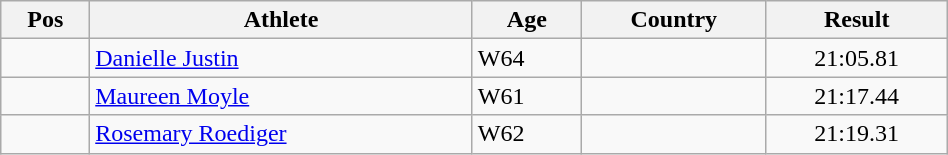<table class="wikitable"  style="text-align:center; width:50%;">
<tr>
<th>Pos</th>
<th>Athlete</th>
<th>Age</th>
<th>Country</th>
<th>Result</th>
</tr>
<tr>
<td align=center></td>
<td align=left><a href='#'>Danielle Justin</a></td>
<td align=left>W64</td>
<td align=left></td>
<td>21:05.81</td>
</tr>
<tr>
<td align=center></td>
<td align=left><a href='#'>Maureen Moyle</a></td>
<td align=left>W61</td>
<td align=left></td>
<td>21:17.44</td>
</tr>
<tr>
<td align=center></td>
<td align=left><a href='#'>Rosemary Roediger</a></td>
<td align=left>W62</td>
<td align=left></td>
<td>21:19.31</td>
</tr>
</table>
